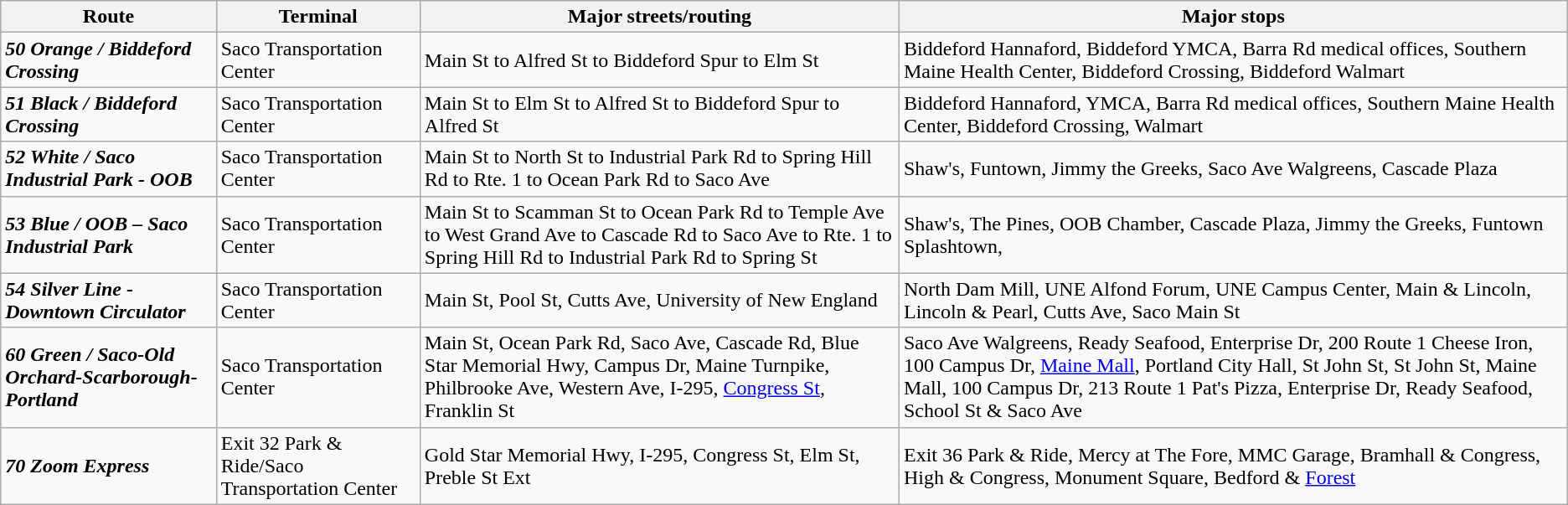<table class="wikitable">
<tr>
<th>Route</th>
<th>Terminal</th>
<th>Major streets/routing</th>
<th>Major stops</th>
</tr>
<tr>
<td><strong><em>50 Orange / Biddeford Crossing</em></strong></td>
<td>Saco  Transportation Center</td>
<td>Main St to Alfred St to Biddeford Spur to Elm St</td>
<td>Biddeford Hannaford, Biddeford YMCA, Barra Rd medical offices, Southern Maine Health Center, Biddeford Crossing, Biddeford Walmart</td>
</tr>
<tr>
<td><strong><em>51 Black / Biddeford Crossing</em></strong></td>
<td>Saco  Transportation Center</td>
<td>Main St to Elm St to Alfred St to Biddeford Spur to Alfred St</td>
<td>Biddeford  Hannaford, YMCA, Barra Rd medical offices, Southern Maine Health Center, Biddeford  Crossing, Walmart</td>
</tr>
<tr>
<td><strong><em>52 White / Saco Industrial Park - OOB</em></strong></td>
<td>Saco  Transportation Center</td>
<td>Main St to North St to Industrial Park Rd to Spring Hill Rd to Rte. 1 to Ocean Park Rd to Saco Ave</td>
<td>Shaw's, Funtown, Jimmy the Greeks, Saco Ave Walgreens, Cascade Plaza</td>
</tr>
<tr>
<td><strong><em>53 Blue / OOB – Saco Industrial Park</em></strong></td>
<td>Saco  Transportation Center</td>
<td>Main St to Scamman St to Ocean Park Rd to Temple Ave to West Grand Ave to Cascade Rd to Saco Ave to Rte. 1 to Spring Hill Rd to Industrial Park Rd to Spring St</td>
<td>Shaw's, The Pines, OOB Chamber, Cascade Plaza, Jimmy the Greeks, Funtown Splashtown,</td>
</tr>
<tr>
<td><strong><em>54 Silver Line - Downtown Circulator</em></strong></td>
<td>Saco  Transportation Center</td>
<td>Main St, Pool St, Cutts Ave, University of New England</td>
<td>North  Dam Mill, UNE Alfond Forum, UNE Campus Center, Main & Lincoln, Lincoln  & Pearl, Cutts Ave, Saco Main St</td>
</tr>
<tr>
<td><strong><em>60 Green / Saco-Old Orchard-Scarborough-Portland</em></strong></td>
<td>Saco  Transportation Center</td>
<td>Main St, Ocean Park Rd, Saco Ave, Cascade Rd, Blue Star Memorial Hwy, Campus Dr, Maine Turnpike, Philbrooke Ave, Western Ave, I-295, <a href='#'>Congress St</a>, Franklin St </td>
<td>Saco Ave Walgreens, Ready Seafood, Enterprise Dr, 200 Route 1 Cheese Iron, 100 Campus Dr, <a href='#'>Maine Mall</a>, Portland City Hall, St John St, St John St, Maine Mall, 100 Campus Dr, 213 Route 1 Pat's Pizza, Enterprise Dr, Ready Seafood, School St & Saco Ave</td>
</tr>
<tr>
<td><strong><em>70 Zoom Express</em></strong></td>
<td>Exit  32 Park & Ride/Saco Transportation Center</td>
<td>Gold  Star Memorial Hwy, I-295, Congress St, Elm St, Preble St Ext </td>
<td>Exit 36 Park & Ride, Mercy at The Fore, MMC Garage, Bramhall & Congress, High & Congress, Monument Square, Bedford & <a href='#'>Forest</a></td>
</tr>
</table>
